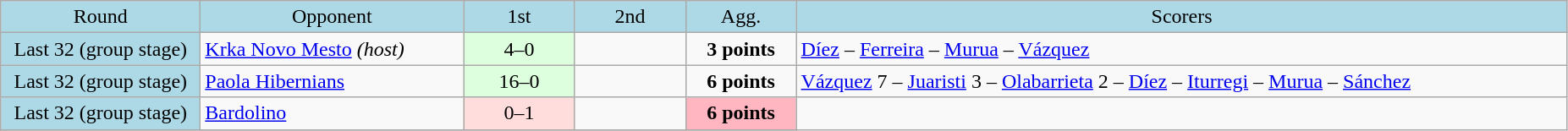<table class="wikitable" style="text-align:center">
<tr bgcolor=lightblue>
<td width=150px>Round</td>
<td width=200px>Opponent</td>
<td width=80px>1st</td>
<td width=80px>2nd</td>
<td width=80px>Agg.</td>
<td width=600px>Scorers</td>
</tr>
<tr>
<td bgcolor=lightblue>Last 32 (group stage)</td>
<td align=left> <a href='#'>Krka Novo Mesto</a> <em>(host)</em></td>
<td bgcolor="#ddffdd">4–0</td>
<td></td>
<td><strong>3 points</strong></td>
<td align=left><a href='#'>Díez</a> – <a href='#'>Ferreira</a> – <a href='#'>Murua</a> – <a href='#'>Vázquez</a></td>
</tr>
<tr>
<td bgcolor=lightblue>Last 32 (group stage)</td>
<td align=left> <a href='#'>Paola Hibernians</a></td>
<td bgcolor="ddffdd">16–0</td>
<td></td>
<td><strong>6 points</strong></td>
<td align=left><a href='#'>Vázquez</a> 7 – <a href='#'>Juaristi</a> 3 – <a href='#'>Olabarrieta</a> 2 – <a href='#'>Díez</a> – <a href='#'>Iturregi</a> – <a href='#'>Murua</a> – <a href='#'>Sánchez</a></td>
</tr>
<tr>
<td bgcolor=lightblue>Last 32 (group stage)</td>
<td align=left> <a href='#'>Bardolino</a></td>
<td bgcolor="#ffdddd">0–1</td>
<td></td>
<td bgcolor=lightpink><strong>6 points</strong></td>
</tr>
<tr>
</tr>
</table>
